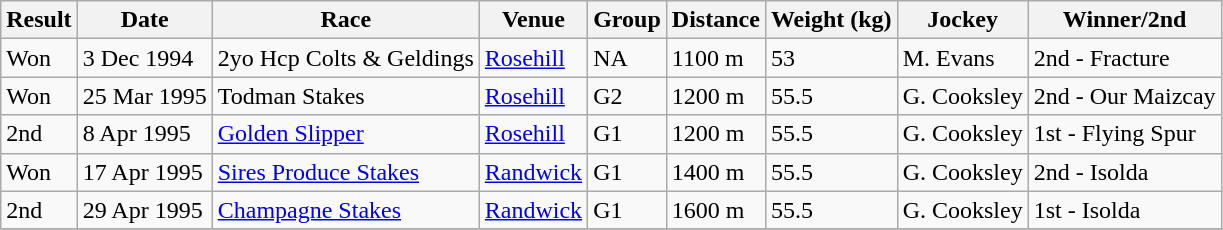<table class="wikitable">
<tr>
<th>Result</th>
<th>Date</th>
<th>Race</th>
<th>Venue</th>
<th>Group</th>
<th>Distance</th>
<th>Weight (kg)</th>
<th>Jockey</th>
<th>Winner/2nd</th>
</tr>
<tr>
<td>Won</td>
<td>3 Dec 1994</td>
<td>2yo Hcp Colts & Geldings</td>
<td><a href='#'>Rosehill</a></td>
<td>NA</td>
<td>1100 m</td>
<td>53</td>
<td>M. Evans</td>
<td>2nd - Fracture</td>
</tr>
<tr>
<td>Won</td>
<td>25 Mar 1995</td>
<td>Todman Stakes</td>
<td><a href='#'>Rosehill</a></td>
<td>G2</td>
<td>1200 m</td>
<td>55.5</td>
<td>G. Cooksley</td>
<td>2nd - Our Maizcay</td>
</tr>
<tr>
<td>2nd</td>
<td>8 Apr 1995</td>
<td><a href='#'>Golden Slipper</a></td>
<td><a href='#'>Rosehill</a></td>
<td>G1</td>
<td>1200 m</td>
<td>55.5</td>
<td>G. Cooksley</td>
<td>1st - Flying Spur</td>
</tr>
<tr>
<td>Won</td>
<td>17 Apr 1995</td>
<td><a href='#'>Sires Produce Stakes</a></td>
<td><a href='#'>Randwick</a></td>
<td>G1</td>
<td>1400 m</td>
<td>55.5</td>
<td>G. Cooksley</td>
<td>2nd - Isolda</td>
</tr>
<tr>
<td>2nd</td>
<td>29 Apr 1995</td>
<td><a href='#'>Champagne Stakes</a></td>
<td><a href='#'>Randwick</a></td>
<td>G1</td>
<td>1600 m</td>
<td>55.5</td>
<td>G. Cooksley</td>
<td>1st - Isolda</td>
</tr>
<tr>
</tr>
</table>
